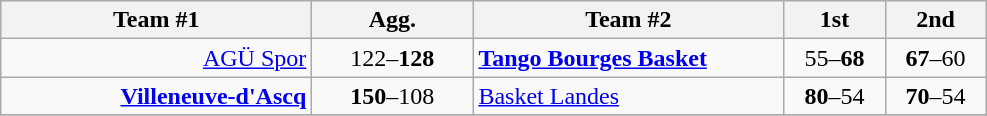<table class=wikitable style="text-align:center">
<tr>
<th width=200>Team #1</th>
<th width=100>Agg.</th>
<th width=200>Team #2</th>
<th width=60>1st</th>
<th width=60>2nd</th>
</tr>
<tr>
<td align=right><a href='#'>AGÜ Spor</a> </td>
<td>122–<strong>128</strong></td>
<td align=left> <strong><a href='#'>Tango Bourges Basket</a></strong></td>
<td align=center>55–<strong>68</strong></td>
<td align=center><strong>67</strong>–60</td>
</tr>
<tr>
<td align=right><strong><a href='#'>Villeneuve-d'Ascq</a></strong> </td>
<td><strong>150</strong>–108</td>
<td align=left> <a href='#'>Basket Landes</a></td>
<td align=center><strong>80</strong>–54</td>
<td align=center><strong>70</strong>–54</td>
</tr>
<tr>
</tr>
</table>
